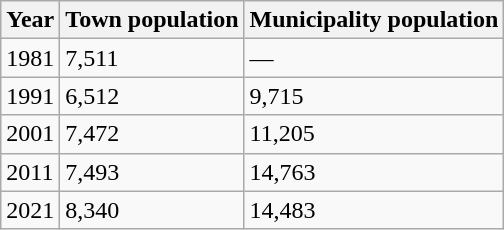<table class=wikitable>
<tr>
<th>Year</th>
<th>Town population</th>
<th>Municipality population</th>
</tr>
<tr>
<td>1981</td>
<td>7,511</td>
<td>—</td>
</tr>
<tr>
<td>1991</td>
<td>6,512</td>
<td>9,715</td>
</tr>
<tr>
<td>2001</td>
<td>7,472</td>
<td>11,205</td>
</tr>
<tr>
<td>2011</td>
<td>7,493</td>
<td>14,763</td>
</tr>
<tr>
<td>2021</td>
<td>8,340</td>
<td>14,483</td>
</tr>
</table>
